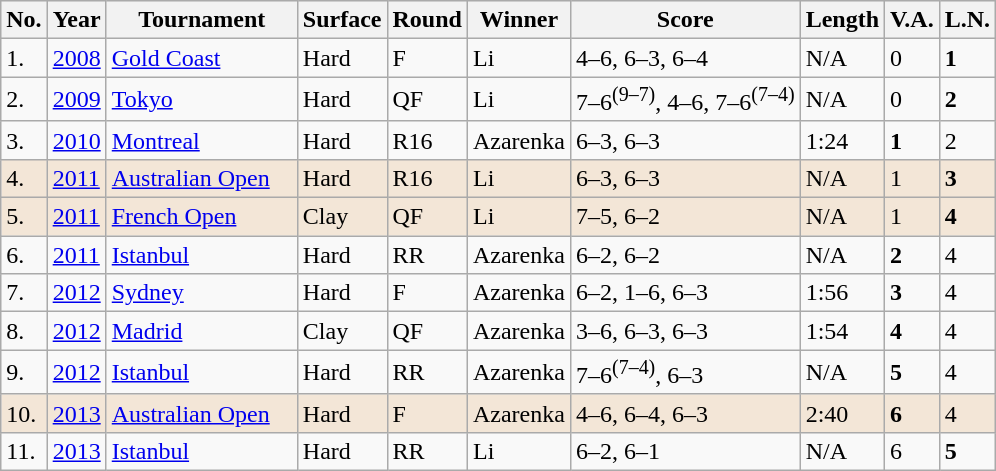<table class="sortable collapsible sortable wikitable">
<tr style=background:#eeeeee>
<th>No.</th>
<th>Year</th>
<th style=width:120px>Tournament</th>
<th>Surface</th>
<th>Round</th>
<th>Winner</th>
<th>Score</th>
<th>Length</th>
<th>V.A.</th>
<th>L.N.</th>
</tr>
<tr>
<td>1.</td>
<td><a href='#'>2008</a></td>
<td><a href='#'>Gold Coast</a></td>
<td>Hard</td>
<td>F</td>
<td>Li</td>
<td>4–6, 6–3, 6–4</td>
<td>N/A</td>
<td>0</td>
<td><strong>1</strong></td>
</tr>
<tr>
<td>2.</td>
<td><a href='#'>2009</a></td>
<td><a href='#'>Tokyo</a></td>
<td>Hard</td>
<td>QF</td>
<td>Li</td>
<td>7–6<sup>(9–7)</sup>, 4–6, 7–6<sup>(7–4)</sup></td>
<td>N/A</td>
<td>0</td>
<td><strong>2</strong></td>
</tr>
<tr>
<td>3.</td>
<td><a href='#'>2010</a></td>
<td><a href='#'>Montreal</a></td>
<td>Hard</td>
<td>R16</td>
<td>Azarenka</td>
<td>6–3, 6–3</td>
<td>1:24</td>
<td><strong>1</strong></td>
<td>2</td>
</tr>
<tr bgcolor=#F3E6D7>
<td>4.</td>
<td><a href='#'>2011</a></td>
<td><a href='#'>Australian Open</a></td>
<td>Hard</td>
<td>R16</td>
<td>Li</td>
<td>6–3, 6–3</td>
<td>N/A</td>
<td>1</td>
<td><strong>3</strong></td>
</tr>
<tr bgcolor=#F3E6D7>
<td>5.</td>
<td><a href='#'>2011</a></td>
<td><a href='#'>French Open</a></td>
<td>Clay</td>
<td>QF</td>
<td>Li</td>
<td>7–5, 6–2</td>
<td>N/A</td>
<td>1</td>
<td><strong>4</strong></td>
</tr>
<tr>
<td>6.</td>
<td><a href='#'>2011</a></td>
<td><a href='#'>Istanbul</a></td>
<td>Hard</td>
<td>RR</td>
<td>Azarenka</td>
<td>6–2, 6–2</td>
<td>N/A</td>
<td><strong>2</strong></td>
<td>4</td>
</tr>
<tr>
<td>7.</td>
<td><a href='#'>2012</a></td>
<td><a href='#'>Sydney</a></td>
<td>Hard</td>
<td>F</td>
<td>Azarenka</td>
<td>6–2, 1–6, 6–3</td>
<td>1:56</td>
<td><strong>3</strong></td>
<td>4</td>
</tr>
<tr>
<td>8.</td>
<td><a href='#'>2012</a></td>
<td><a href='#'>Madrid</a></td>
<td>Clay</td>
<td>QF</td>
<td>Azarenka</td>
<td>3–6, 6–3, 6–3</td>
<td>1:54</td>
<td><strong>4</strong></td>
<td>4</td>
</tr>
<tr>
<td>9.</td>
<td><a href='#'>2012</a></td>
<td><a href='#'>Istanbul</a></td>
<td>Hard</td>
<td>RR</td>
<td>Azarenka</td>
<td>7–6<sup>(7–4)</sup>, 6–3</td>
<td>N/A</td>
<td><strong>5</strong></td>
<td>4</td>
</tr>
<tr bgcolor=#F3E6D7>
<td>10.</td>
<td><a href='#'>2013</a></td>
<td><a href='#'>Australian Open</a></td>
<td>Hard</td>
<td>F</td>
<td>Azarenka</td>
<td>4–6, 6–4, 6–3</td>
<td>2:40</td>
<td><strong>6</strong></td>
<td>4</td>
</tr>
<tr>
<td>11.</td>
<td><a href='#'>2013</a></td>
<td><a href='#'>Istanbul</a></td>
<td>Hard</td>
<td>RR</td>
<td>Li</td>
<td>6–2, 6–1</td>
<td>N/A</td>
<td>6</td>
<td><strong>5</strong></td>
</tr>
</table>
